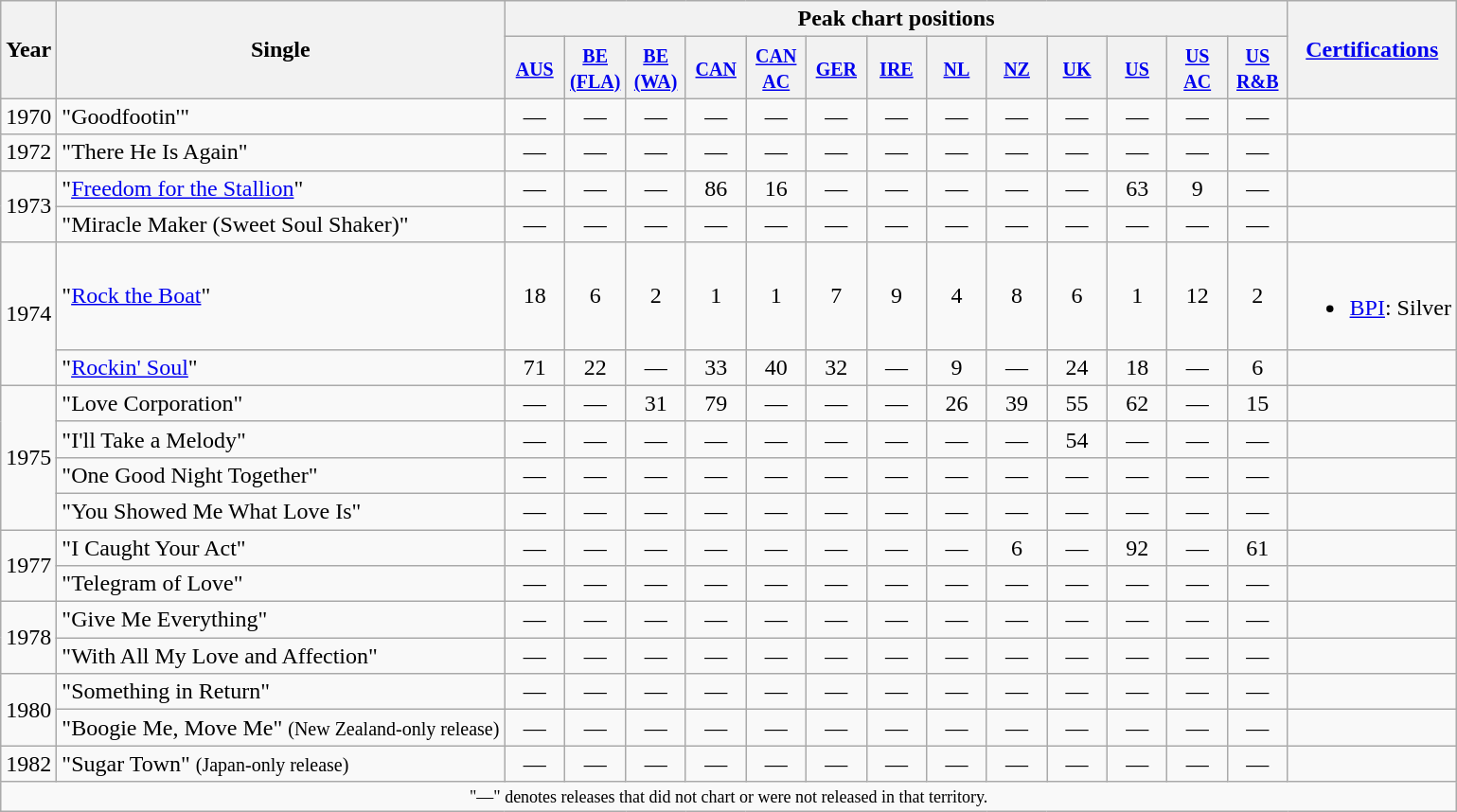<table class="wikitable" style="text-align:center">
<tr>
<th rowspan="2">Year</th>
<th rowspan="2">Single</th>
<th colspan="13">Peak chart positions</th>
<th rowspan="2"><a href='#'>Certifications</a></th>
</tr>
<tr>
<th width="35"><small><a href='#'>AUS</a></small><br></th>
<th width="35"><small><a href='#'>BE (FLA)</a></small><br></th>
<th width="35"><small><a href='#'>BE (WA)</a></small><br></th>
<th width="35"><small><a href='#'>CAN</a></small></th>
<th width="35"><small><a href='#'>CAN AC</a></small></th>
<th width="35"><small><a href='#'>GER</a></small><br></th>
<th width="35"><small><a href='#'>IRE</a></small><br></th>
<th width="35"><small><a href='#'>NL</a></small><br></th>
<th width="35"><small><a href='#'>NZ</a></small><br></th>
<th width="35"><small><a href='#'>UK</a></small><br></th>
<th width="35"><small><a href='#'>US</a></small><br></th>
<th width="35"><small><a href='#'>US AC</a></small><br></th>
<th width="35"><small><a href='#'>US R&B</a></small><br></th>
</tr>
<tr>
<td>1970</td>
<td align="left">"Goodfootin'"</td>
<td>—</td>
<td>—</td>
<td>—</td>
<td>—</td>
<td>—</td>
<td>—</td>
<td>—</td>
<td>—</td>
<td>—</td>
<td>—</td>
<td>—</td>
<td>—</td>
<td>—</td>
<td></td>
</tr>
<tr>
<td>1972</td>
<td align="left">"There He Is Again"</td>
<td>—</td>
<td>—</td>
<td>—</td>
<td>—</td>
<td>—</td>
<td>—</td>
<td>—</td>
<td>—</td>
<td>—</td>
<td>—</td>
<td>—</td>
<td>—</td>
<td>—</td>
<td></td>
</tr>
<tr>
<td rowspan="2">1973</td>
<td align="left">"<a href='#'>Freedom for the Stallion</a>"</td>
<td>—</td>
<td>—</td>
<td>—</td>
<td>86</td>
<td>16</td>
<td>—</td>
<td>—</td>
<td>—</td>
<td>—</td>
<td>—</td>
<td>63</td>
<td>9</td>
<td>—</td>
<td></td>
</tr>
<tr>
<td align="left">"Miracle Maker (Sweet Soul Shaker)"</td>
<td>—</td>
<td>—</td>
<td>—</td>
<td>—</td>
<td>—</td>
<td>—</td>
<td>—</td>
<td>—</td>
<td>—</td>
<td>—</td>
<td>—</td>
<td>—</td>
<td>—</td>
<td></td>
</tr>
<tr>
<td rowspan="2">1974</td>
<td align="left">"<a href='#'>Rock the Boat</a>"</td>
<td>18</td>
<td>6</td>
<td>2</td>
<td>1</td>
<td>1</td>
<td>7</td>
<td>9</td>
<td>4</td>
<td>8</td>
<td>6</td>
<td>1</td>
<td>12</td>
<td>2</td>
<td><br><ul><li><a href='#'>BPI</a>: Silver</li></ul></td>
</tr>
<tr>
<td align="left">"<a href='#'>Rockin' Soul</a>"</td>
<td>71</td>
<td>22</td>
<td>—</td>
<td>33</td>
<td>40</td>
<td>32</td>
<td>—</td>
<td>9</td>
<td>—</td>
<td>24</td>
<td>18</td>
<td>—</td>
<td>6</td>
<td></td>
</tr>
<tr>
<td rowspan="4">1975</td>
<td align="left">"Love Corporation"</td>
<td>—</td>
<td>—</td>
<td>31</td>
<td>79</td>
<td>—</td>
<td>—</td>
<td>—</td>
<td>26</td>
<td>39</td>
<td>55</td>
<td>62</td>
<td>—</td>
<td>15</td>
<td></td>
</tr>
<tr>
<td align="left">"I'll Take a Melody"</td>
<td>—</td>
<td>—</td>
<td>—</td>
<td>—</td>
<td>—</td>
<td>—</td>
<td>—</td>
<td>—</td>
<td>—</td>
<td>54</td>
<td>—</td>
<td>—</td>
<td>—</td>
<td></td>
</tr>
<tr>
<td align="left">"One Good Night Together"</td>
<td>—</td>
<td>—</td>
<td>—</td>
<td>—</td>
<td>—</td>
<td>—</td>
<td>—</td>
<td>—</td>
<td>—</td>
<td>—</td>
<td>—</td>
<td>—</td>
<td>—</td>
<td></td>
</tr>
<tr>
<td align="left">"You Showed Me What Love Is"</td>
<td>—</td>
<td>—</td>
<td>—</td>
<td>—</td>
<td>—</td>
<td>—</td>
<td>—</td>
<td>—</td>
<td>—</td>
<td>—</td>
<td>—</td>
<td>—</td>
<td>—</td>
<td></td>
</tr>
<tr>
<td rowspan="2">1977</td>
<td align="left">"I Caught Your Act"</td>
<td>—</td>
<td>—</td>
<td>—</td>
<td>—</td>
<td>—</td>
<td>—</td>
<td>—</td>
<td>—</td>
<td>6</td>
<td>—</td>
<td>92</td>
<td>—</td>
<td>61</td>
<td></td>
</tr>
<tr>
<td align="left">"Telegram of Love"</td>
<td>—</td>
<td>—</td>
<td>—</td>
<td>—</td>
<td>—</td>
<td>—</td>
<td>—</td>
<td>—</td>
<td>—</td>
<td>—</td>
<td>—</td>
<td>—</td>
<td>—</td>
<td></td>
</tr>
<tr>
<td rowspan="2">1978</td>
<td align="left">"Give Me Everything"</td>
<td>—</td>
<td>—</td>
<td>—</td>
<td>—</td>
<td>—</td>
<td>—</td>
<td>—</td>
<td>—</td>
<td>—</td>
<td>—</td>
<td>—</td>
<td>—</td>
<td>—</td>
<td></td>
</tr>
<tr>
<td align="left">"With All My Love and Affection"</td>
<td>—</td>
<td>—</td>
<td>—</td>
<td>—</td>
<td>—</td>
<td>—</td>
<td>—</td>
<td>—</td>
<td>—</td>
<td>—</td>
<td>—</td>
<td>—</td>
<td>—</td>
<td></td>
</tr>
<tr>
<td rowspan="2">1980</td>
<td align="left">"Something in Return"</td>
<td>—</td>
<td>—</td>
<td>—</td>
<td>—</td>
<td>—</td>
<td>—</td>
<td>—</td>
<td>—</td>
<td>—</td>
<td>—</td>
<td>—</td>
<td>—</td>
<td>—</td>
<td></td>
</tr>
<tr>
<td align="left">"Boogie Me, Move Me" <small>(New Zealand-only release)</small></td>
<td>—</td>
<td>—</td>
<td>—</td>
<td>—</td>
<td>—</td>
<td>—</td>
<td>—</td>
<td>—</td>
<td>—</td>
<td>—</td>
<td>—</td>
<td>—</td>
<td>—</td>
<td></td>
</tr>
<tr>
<td>1982</td>
<td align="left">"Sugar Town" <small>(Japan-only release)</small></td>
<td>—</td>
<td>—</td>
<td>—</td>
<td>—</td>
<td>—</td>
<td>—</td>
<td>—</td>
<td>—</td>
<td>—</td>
<td>—</td>
<td>—</td>
<td>—</td>
<td>—</td>
<td></td>
</tr>
<tr>
<td colspan="16" style="font-size:9pt">"—" denotes releases that did not chart or were not released in that territory.</td>
</tr>
</table>
